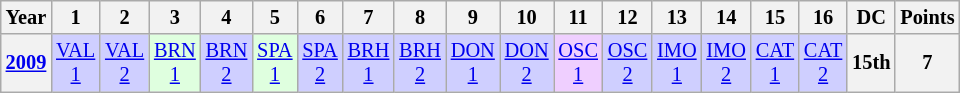<table class="wikitable" style="text-align:center; font-size:85%">
<tr>
<th>Year</th>
<th>1</th>
<th>2</th>
<th>3</th>
<th>4</th>
<th>5</th>
<th>6</th>
<th>7</th>
<th>8</th>
<th>9</th>
<th>10</th>
<th>11</th>
<th>12</th>
<th>13</th>
<th>14</th>
<th>15</th>
<th>16</th>
<th>DC</th>
<th>Points</th>
</tr>
<tr>
<th><a href='#'>2009</a></th>
<td style="background:#CFCFFF;"><a href='#'>VAL<br>1</a><br></td>
<td style="background:#CFCFFF;"><a href='#'>VAL<br>2</a><br></td>
<td style="background:#DFFFDF;"><a href='#'>BRN<br>1</a><br></td>
<td style="background:#CFCFFF;"><a href='#'>BRN<br>2</a><br></td>
<td style="background:#DFFFDF;"><a href='#'>SPA<br>1</a><br></td>
<td style="background:#CFCFFF;"><a href='#'>SPA<br>2</a><br></td>
<td style="background:#CFCFFF;"><a href='#'>BRH<br>1</a><br></td>
<td style="background:#CFCFFF;"><a href='#'>BRH<br>2</a><br></td>
<td style="background:#CFCFFF;"><a href='#'>DON<br>1</a><br></td>
<td style="background:#CFCFFF;"><a href='#'>DON<br>2</a><br></td>
<td style="background:#EFCFFF;"><a href='#'>OSC<br>1</a><br></td>
<td style="background:#CFCFFF;"><a href='#'>OSC<br>2</a><br></td>
<td style="background:#CFCFFF;"><a href='#'>IMO<br>1</a><br></td>
<td style="background:#CFCFFF;"><a href='#'>IMO<br>2</a><br></td>
<td style="background:#CFCFFF;"><a href='#'>CAT<br>1</a><br></td>
<td style="background:#CFCFFF;"><a href='#'>CAT<br>2</a><br></td>
<th>15th</th>
<th>7</th>
</tr>
</table>
